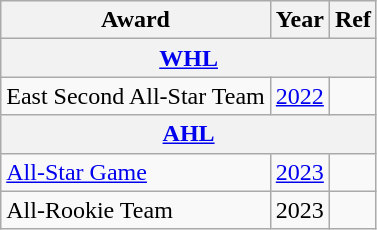<table class="wikitable">
<tr>
<th>Award</th>
<th>Year</th>
<th>Ref</th>
</tr>
<tr>
<th colspan="3"><a href='#'>WHL</a></th>
</tr>
<tr>
<td>East Second All-Star Team</td>
<td><a href='#'>2022</a></td>
<td></td>
</tr>
<tr>
<th colspan="3"><a href='#'>AHL</a></th>
</tr>
<tr>
<td><a href='#'>All-Star Game</a></td>
<td><a href='#'>2023</a></td>
<td></td>
</tr>
<tr>
<td>All-Rookie Team</td>
<td>2023</td>
<td></td>
</tr>
</table>
